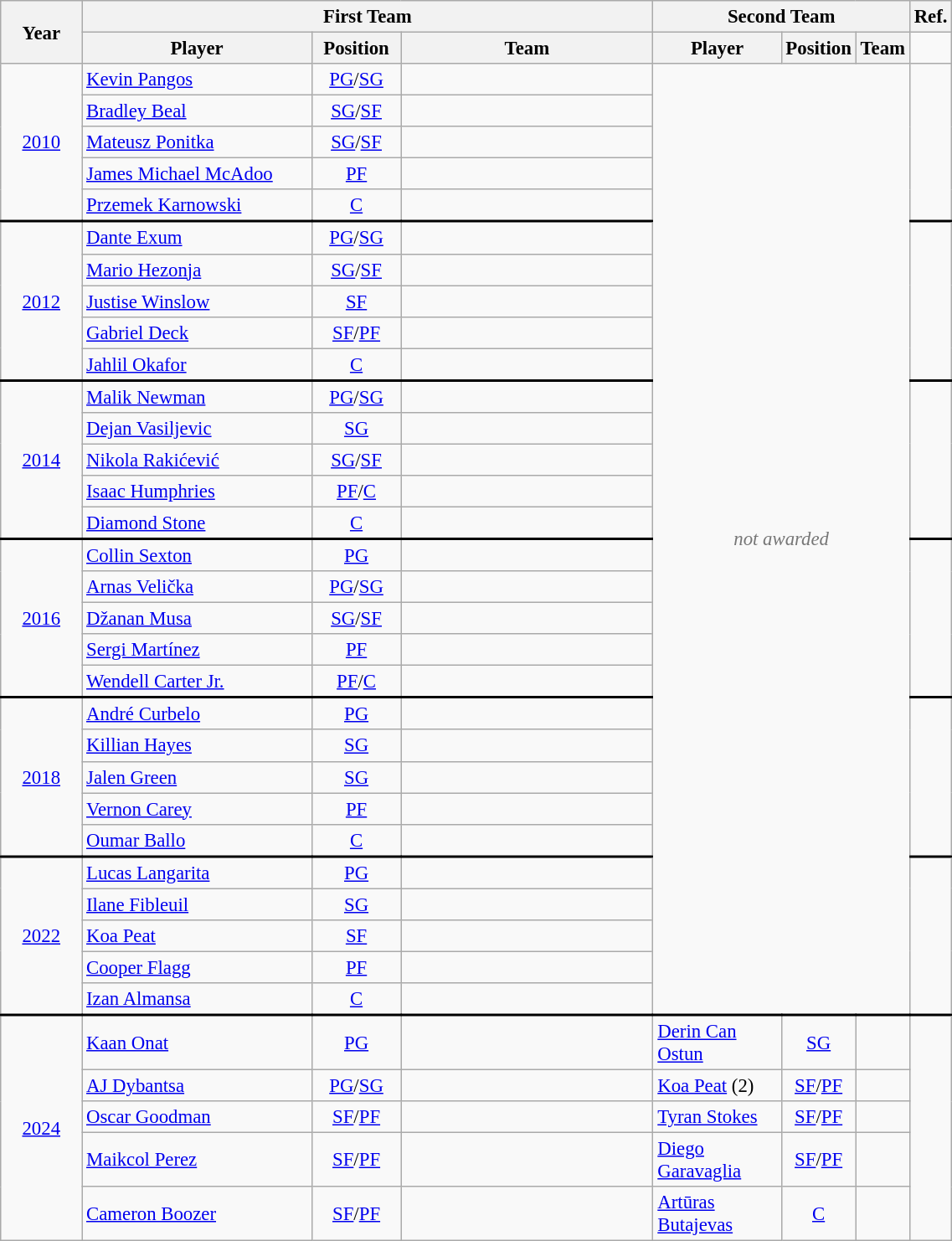<table class="wikitable" style="width: 60%; text-align:center; font-size:95%">
<tr>
<th rowspan=2 width=10%>Year</th>
<th colspan=3>First Team</th>
<th colspan=3>Second Team</th>
<th colspan=2 width=5%>Ref.</th>
</tr>
<tr>
<th width=30%>Player</th>
<th width=10%>Position</th>
<th width=35%>Team</th>
<th width=30%>Player</th>
<th width=10%>Position</th>
<th width=35%>Team</th>
</tr>
<tr>
<td rowspan=5><a href='#'>2010</a></td>
<td align=left><a href='#'>Kevin Pangos</a></td>
<td align=center><a href='#'>PG</a>/<a href='#'>SG</a></td>
<td align=left></td>
<td rowspan=30 colspan=3 style=color:#767676 align=center><em>not awarded</em></td>
<td rowspan=5></td>
</tr>
<tr>
<td align=left><a href='#'>Bradley Beal</a></td>
<td align=center><a href='#'>SG</a>/<a href='#'>SF</a></td>
<td align=left></td>
</tr>
<tr>
<td align=left><a href='#'>Mateusz Ponitka</a></td>
<td align=center><a href='#'>SG</a>/<a href='#'>SF</a></td>
<td align=left></td>
</tr>
<tr>
<td align=left><a href='#'>James Michael McAdoo</a></td>
<td align=center><a href='#'>PF</a></td>
<td align=left></td>
</tr>
<tr>
<td align=left><a href='#'>Przemek Karnowski</a></td>
<td align=center><a href='#'>C</a></td>
<td align=left></td>
</tr>
<tr style = "border-top:2px solid black;">
<td rowspan=5><a href='#'>2012</a></td>
<td align=left><a href='#'>Dante Exum</a></td>
<td align=center><a href='#'>PG</a>/<a href='#'>SG</a></td>
<td align=left></td>
<td rowspan=5></td>
</tr>
<tr>
<td align=left><a href='#'>Mario Hezonja</a></td>
<td align=center><a href='#'>SG</a>/<a href='#'>SF</a></td>
<td align=left></td>
</tr>
<tr>
<td align=left><a href='#'>Justise Winslow</a></td>
<td align=center><a href='#'>SF</a></td>
<td align=left></td>
</tr>
<tr>
<td align=left><a href='#'>Gabriel Deck</a></td>
<td align=center><a href='#'>SF</a>/<a href='#'>PF</a></td>
<td align=left></td>
</tr>
<tr>
<td align=left><a href='#'>Jahlil Okafor</a></td>
<td align=center><a href='#'>C</a></td>
<td align=left></td>
</tr>
<tr style = "border-top:2px solid black;">
<td rowspan=5><a href='#'>2014</a></td>
<td align=left><a href='#'>Malik Newman</a></td>
<td align=center><a href='#'>PG</a>/<a href='#'>SG</a></td>
<td align=left></td>
<td rowspan=5></td>
</tr>
<tr>
<td align=left><a href='#'>Dejan Vasiljevic</a></td>
<td align=center><a href='#'>SG</a></td>
<td align=left></td>
</tr>
<tr>
<td align=left><a href='#'>Nikola Rakićević</a></td>
<td align=center><a href='#'>SG</a>/<a href='#'>SF</a></td>
<td align=left></td>
</tr>
<tr>
<td align=left><a href='#'>Isaac Humphries</a></td>
<td align=center><a href='#'>PF</a>/<a href='#'>C</a></td>
<td align=left></td>
</tr>
<tr>
<td align=left><a href='#'>Diamond Stone</a></td>
<td align=center><a href='#'>C</a></td>
<td align=left></td>
</tr>
<tr style = "border-top:2px solid black;">
<td rowspan=5><a href='#'>2016</a></td>
<td align=left><a href='#'>Collin Sexton</a></td>
<td align=center><a href='#'>PG</a></td>
<td align=left></td>
<td rowspan=5></td>
</tr>
<tr>
<td align=left><a href='#'>Arnas Velička</a></td>
<td align=center><a href='#'>PG</a>/<a href='#'>SG</a></td>
<td align=left></td>
</tr>
<tr>
<td align=left><a href='#'>Džanan Musa</a></td>
<td align=center><a href='#'>SG</a>/<a href='#'>SF</a></td>
<td align=left></td>
</tr>
<tr>
<td align=left><a href='#'>Sergi Martínez</a></td>
<td align=center><a href='#'>PF</a></td>
<td align=left></td>
</tr>
<tr>
<td align=left><a href='#'>Wendell Carter Jr.</a></td>
<td align=center><a href='#'>PF</a>/<a href='#'>C</a></td>
<td align=left></td>
</tr>
<tr style = "border-top:2px solid black;">
<td rowspan=5><a href='#'>2018</a></td>
<td align=left><a href='#'>André Curbelo</a></td>
<td align=center><a href='#'>PG</a></td>
<td align=left></td>
<td rowspan=5></td>
</tr>
<tr>
<td align=left><a href='#'>Killian Hayes</a></td>
<td align=center><a href='#'>SG</a></td>
<td align=left></td>
</tr>
<tr>
<td align=left><a href='#'>Jalen Green</a></td>
<td align=center><a href='#'>SG</a></td>
<td align=left></td>
</tr>
<tr>
<td align=left><a href='#'>Vernon Carey</a></td>
<td align=center><a href='#'>PF</a></td>
<td align=left></td>
</tr>
<tr>
<td align=left><a href='#'>Oumar Ballo</a></td>
<td align=center><a href='#'>C</a></td>
<td align=left></td>
</tr>
<tr style = "border-top:2px solid black;">
<td rowspan=5><a href='#'>2022</a></td>
<td align=left><a href='#'>Lucas Langarita</a></td>
<td align=center><a href='#'>PG</a></td>
<td align=left></td>
<td rowspan=5></td>
</tr>
<tr>
<td align=left><a href='#'>Ilane Fibleuil</a></td>
<td align=center><a href='#'>SG</a></td>
<td align=left></td>
</tr>
<tr>
<td align=left><a href='#'>Koa Peat</a></td>
<td align=center><a href='#'>SF</a></td>
<td align=left></td>
</tr>
<tr>
<td align=left><a href='#'>Cooper Flagg</a></td>
<td align=center><a href='#'>PF</a></td>
<td align=left></td>
</tr>
<tr>
<td align=left><a href='#'>Izan Almansa</a></td>
<td align=center><a href='#'>C</a></td>
<td align=left></td>
</tr>
<tr style = "border-top:2px solid black;">
<td rowspan=5><a href='#'>2024</a></td>
<td align=left><a href='#'>Kaan Onat</a></td>
<td align=center><a href='#'>PG</a></td>
<td align=left></td>
<td align=left><a href='#'>Derin Can Ostun</a></td>
<td align=center><a href='#'>SG</a></td>
<td align=left></td>
<td rowspan=5></td>
</tr>
<tr>
<td align=left><a href='#'>AJ Dybantsa</a></td>
<td align=center><a href='#'>PG</a>/<a href='#'>SG</a></td>
<td align=left></td>
<td align=left><a href='#'>Koa Peat</a> (2)</td>
<td align=center><a href='#'>SF</a>/<a href='#'>PF</a></td>
<td align=left></td>
</tr>
<tr>
<td align=left><a href='#'>Oscar Goodman</a></td>
<td align=center><a href='#'>SF</a>/<a href='#'>PF</a></td>
<td align=left></td>
<td align=left><a href='#'>Tyran Stokes</a></td>
<td align=center><a href='#'>SF</a>/<a href='#'>PF</a></td>
<td align=left></td>
</tr>
<tr>
<td align=left><a href='#'>Maikcol Perez</a></td>
<td align=center><a href='#'>SF</a>/<a href='#'>PF</a></td>
<td align=left></td>
<td align=left><a href='#'>Diego Garavaglia</a></td>
<td align=center><a href='#'>SF</a>/<a href='#'>PF</a></td>
<td align=left></td>
</tr>
<tr>
<td align=left><a href='#'>Cameron Boozer</a></td>
<td align=center><a href='#'>SF</a>/<a href='#'>PF</a></td>
<td align=left></td>
<td align=left><a href='#'>Artūras Butajevas</a></td>
<td align=center><a href='#'>C</a></td>
<td align=left></td>
</tr>
</table>
